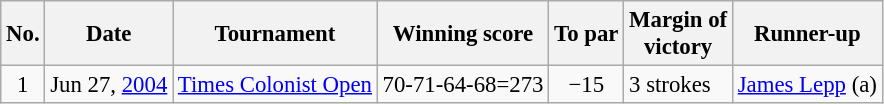<table class="wikitable" style="font-size:95%;">
<tr>
<th>No.</th>
<th>Date</th>
<th>Tournament</th>
<th>Winning score</th>
<th>To par</th>
<th>Margin of<br>victory</th>
<th>Runner-up</th>
</tr>
<tr>
<td align=center>1</td>
<td align=right>Jun 27, <a href='#'>2004</a></td>
<td><a href='#'>Times Colonist Open</a></td>
<td align=right>70-71-64-68=273</td>
<td align=center>−15</td>
<td>3 strokes</td>
<td> <a href='#'>James Lepp</a> (a)</td>
</tr>
</table>
